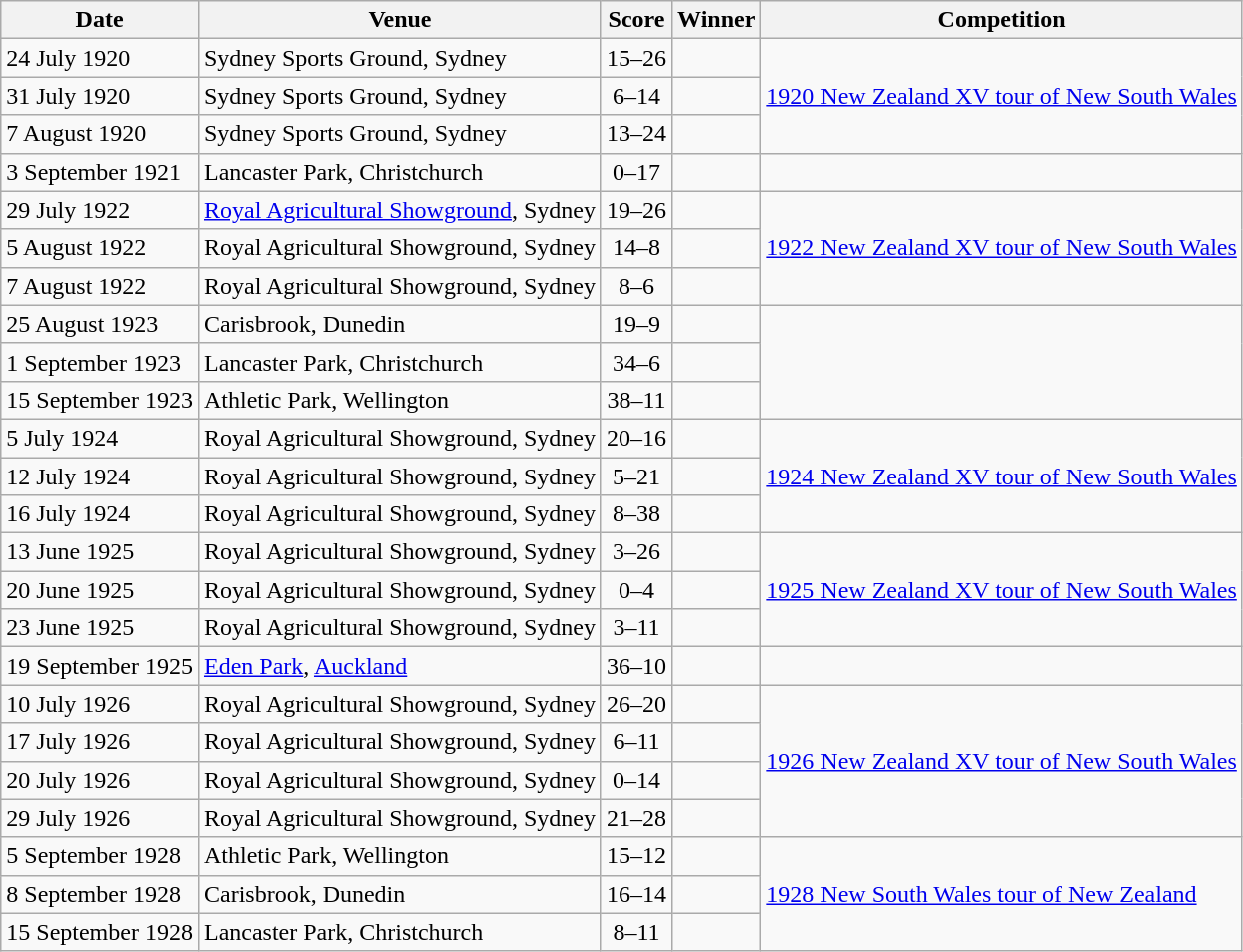<table class="wikitable">
<tr>
<th>Date</th>
<th>Venue</th>
<th>Score</th>
<th>Winner</th>
<th>Competition</th>
</tr>
<tr>
<td>24 July 1920</td>
<td>Sydney Sports Ground, Sydney</td>
<td align="center">15–26</td>
<td></td>
<td rowspan=3><a href='#'>1920 New Zealand XV tour of New South Wales</a></td>
</tr>
<tr>
<td>31 July 1920</td>
<td>Sydney Sports Ground, Sydney</td>
<td align="center">6–14</td>
<td></td>
</tr>
<tr>
<td>7 August 1920</td>
<td>Sydney Sports Ground, Sydney</td>
<td align="center">13–24</td>
<td></td>
</tr>
<tr>
<td>3 September 1921</td>
<td>Lancaster Park, Christchurch</td>
<td align="center">0–17</td>
<td></td>
<td></td>
</tr>
<tr>
<td>29 July 1922</td>
<td><a href='#'>Royal Agricultural Showground</a>, Sydney</td>
<td align="center">19–26</td>
<td></td>
<td rowspan=3><a href='#'>1922 New Zealand XV tour of New South Wales</a></td>
</tr>
<tr>
<td>5 August 1922</td>
<td>Royal Agricultural Showground, Sydney</td>
<td align="center">14–8</td>
<td></td>
</tr>
<tr>
<td>7 August 1922</td>
<td>Royal Agricultural Showground, Sydney</td>
<td align="center">8–6</td>
<td></td>
</tr>
<tr>
<td>25 August 1923</td>
<td>Carisbrook, Dunedin</td>
<td align="center">19–9</td>
<td></td>
<td rowspan=3></td>
</tr>
<tr>
<td>1 September 1923</td>
<td>Lancaster Park, Christchurch</td>
<td align="center">34–6</td>
<td></td>
</tr>
<tr>
<td>15 September 1923</td>
<td>Athletic Park, Wellington</td>
<td align="center">38–11</td>
<td></td>
</tr>
<tr>
<td>5 July 1924</td>
<td>Royal Agricultural Showground, Sydney</td>
<td align="center">20–16</td>
<td></td>
<td rowspan=3><a href='#'>1924 New Zealand XV tour of New South Wales</a></td>
</tr>
<tr>
<td>12 July 1924</td>
<td>Royal Agricultural Showground, Sydney</td>
<td align="center">5–21</td>
<td></td>
</tr>
<tr>
<td>16 July 1924</td>
<td>Royal Agricultural Showground, Sydney</td>
<td align="center">8–38</td>
<td></td>
</tr>
<tr>
<td>13 June 1925</td>
<td>Royal Agricultural Showground, Sydney</td>
<td align="center">3–26</td>
<td></td>
<td rowspan=3><a href='#'>1925 New Zealand XV tour of New South Wales</a></td>
</tr>
<tr>
<td>20 June 1925</td>
<td>Royal Agricultural Showground, Sydney</td>
<td align="center">0–4</td>
<td></td>
</tr>
<tr>
<td>23 June 1925</td>
<td>Royal Agricultural Showground, Sydney</td>
<td align="center">3–11</td>
<td></td>
</tr>
<tr>
<td>19 September 1925</td>
<td><a href='#'>Eden Park</a>, <a href='#'>Auckland</a></td>
<td align="center">36–10</td>
<td></td>
<td></td>
</tr>
<tr>
<td>10 July 1926</td>
<td>Royal Agricultural Showground, Sydney</td>
<td align="center">26–20</td>
<td></td>
<td rowspan=4><a href='#'>1926 New Zealand XV tour of New South Wales</a></td>
</tr>
<tr>
<td>17 July 1926</td>
<td>Royal Agricultural Showground, Sydney</td>
<td align="center">6–11</td>
<td></td>
</tr>
<tr>
<td>20 July 1926</td>
<td>Royal Agricultural Showground, Sydney</td>
<td align="center">0–14</td>
<td></td>
</tr>
<tr>
<td>29 July 1926</td>
<td>Royal Agricultural Showground, Sydney</td>
<td align="center">21–28</td>
<td></td>
</tr>
<tr>
<td>5 September 1928</td>
<td>Athletic Park, Wellington</td>
<td align="center">15–12</td>
<td></td>
<td rowspan=3><a href='#'>1928 New South Wales tour of New Zealand</a></td>
</tr>
<tr>
<td>8 September 1928</td>
<td>Carisbrook, Dunedin</td>
<td align="center">16–14</td>
<td></td>
</tr>
<tr>
<td>15 September 1928</td>
<td>Lancaster Park, Christchurch</td>
<td align="center">8–11</td>
<td></td>
</tr>
</table>
